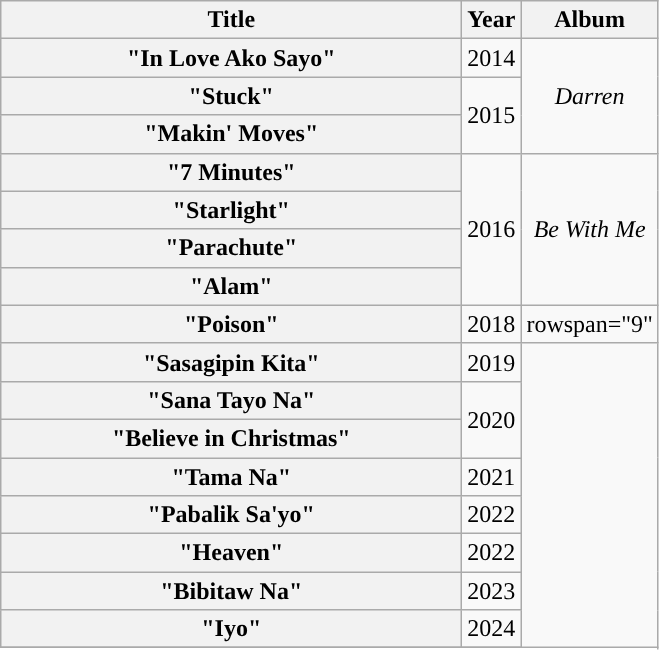<table class="wikitable plainrowheaders" style="text-align:center;">
<tr>
<th scope="col" rowspan="1" style="width:300px;">Title</th>
<th scope="col" rowspan="1">Year</th>
<th scope="col" rowspan="1">Album</th>
</tr>
<tr>
<th scope="row">"In Love Ako Sayo"</th>
<td align="center">2014</td>
<td rowspan="3"><em>Darren</em></td>
</tr>
<tr>
<th scope="row">"Stuck"</th>
<td align="center" rowspan="2">2015</td>
</tr>
<tr>
<th scope="row">"Makin' Moves"</th>
</tr>
<tr>
<th scope="row">"7 Minutes"</th>
<td align="center" rowspan="4">2016</td>
<td rowspan="4"><em>Be With Me</em></td>
</tr>
<tr>
<th scope="row">"Starlight"</th>
</tr>
<tr>
<th scope="row">"Parachute"</th>
</tr>
<tr>
<th scope="row">"Alam"</th>
</tr>
<tr>
<th scope="row">"Poison"</th>
<td align="center">2018</td>
<td>rowspan="9" </td>
</tr>
<tr>
<th scope="row">"Sasagipin Kita"</th>
<td align="center">2019</td>
</tr>
<tr>
<th scope="row">"Sana Tayo Na" <br></th>
<td align="center "rowspan="2">2020</td>
</tr>
<tr>
<th scope="row">"Believe in Christmas"</th>
</tr>
<tr>
<th scope="row">"Tama Na"</th>
<td align="center">2021</td>
</tr>
<tr>
<th scope="row">"Pabalik Sa'yo"</th>
<td align="center">2022</td>
</tr>
<tr>
<th scope="row">"Heaven" <br></th>
<td align="center">2022</td>
</tr>
<tr>
<th scope="row">"Bibitaw Na"</th>
<td align="center">2023</td>
</tr>
<tr>
<th scope="row">"Iyo"</th>
<td align="center">2024</td>
</tr>
<tr>
</tr>
</table>
